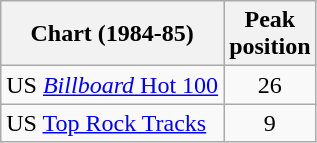<table class="wikitable sortable">
<tr>
<th>Chart (1984-85)</th>
<th>Peak<br>position</th>
</tr>
<tr>
<td>US <a href='#'><em>Billboard</em> Hot 100</a></td>
<td align="center">26</td>
</tr>
<tr>
<td>US <a href='#'>Top Rock Tracks</a></td>
<td align="center">9</td>
</tr>
</table>
